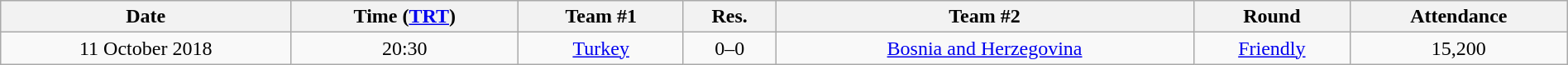<table class="wikitable"  style="text-align:center; width:100%;">
<tr>
<th>Date</th>
<th>Time (<a href='#'>TRT</a>)</th>
<th>Team #1</th>
<th>Res.</th>
<th>Team #2</th>
<th>Round</th>
<th>Attendance</th>
</tr>
<tr>
<td>11 October 2018</td>
<td>20:30</td>
<td> <a href='#'>Turkey</a></td>
<td style="text-align:center;">0–0</td>
<td> <a href='#'>Bosnia and Herzegovina</a></td>
<td><a href='#'>Friendly</a></td>
<td style="text-align:center;">15,200</td>
</tr>
</table>
